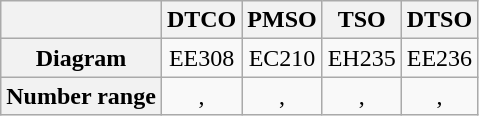<table class="wikitable">
<tr>
<th></th>
<th>DTCO</th>
<th>PMSO</th>
<th>TSO</th>
<th>DTSO</th>
</tr>
<tr>
<th>Diagram</th>
<td align=center>EE308</td>
<td align=center>EC210</td>
<td align=center>EH235</td>
<td align=center>EE236</td>
</tr>
<tr>
<th>Number range</th>
<td align=center>, </td>
<td align=center>, </td>
<td align=center>, </td>
<td align=center>, </td>
</tr>
</table>
